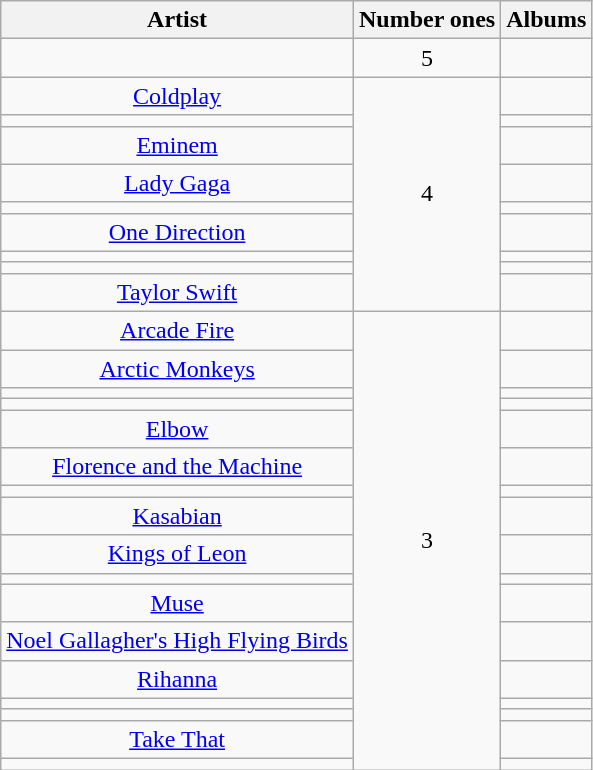<table class="wikitable sortable" style="text-align:center;">
<tr>
<th scope=col>Artist</th>
<th scope=col>Number ones</th>
<th scope=col>Albums</th>
</tr>
<tr>
<td></td>
<td>5</td>
<td></td>
</tr>
<tr>
<td><a href='#'>Coldplay</a></td>
<td rowspan="9">4</td>
<td></td>
</tr>
<tr>
<td></td>
<td></td>
</tr>
<tr>
<td><a href='#'>Eminem</a></td>
<td></td>
</tr>
<tr>
<td><a href='#'>Lady Gaga</a></td>
<td></td>
</tr>
<tr>
<td></td>
<td></td>
</tr>
<tr>
<td><a href='#'>One Direction</a></td>
<td></td>
</tr>
<tr>
<td></td>
<td></td>
</tr>
<tr>
<td></td>
<td></td>
</tr>
<tr>
<td><a href='#'>Taylor Swift</a></td>
<td></td>
</tr>
<tr>
<td><a href='#'>Arcade Fire</a></td>
<td rowspan="17">3</td>
<td></td>
</tr>
<tr>
<td><a href='#'>Arctic Monkeys</a></td>
<td></td>
</tr>
<tr>
<td></td>
<td></td>
</tr>
<tr>
<td></td>
<td></td>
</tr>
<tr>
<td><a href='#'>Elbow</a></td>
<td></td>
</tr>
<tr>
<td><a href='#'>Florence and the Machine</a></td>
<td></td>
</tr>
<tr>
<td></td>
<td></td>
</tr>
<tr>
<td><a href='#'>Kasabian</a></td>
<td></td>
</tr>
<tr>
<td><a href='#'>Kings of Leon</a></td>
<td></td>
</tr>
<tr>
<td></td>
<td></td>
</tr>
<tr>
<td><a href='#'>Muse</a></td>
<td></td>
</tr>
<tr>
<td><a href='#'>Noel Gallagher's High Flying Birds</a></td>
<td></td>
</tr>
<tr>
<td><a href='#'>Rihanna</a></td>
<td></td>
</tr>
<tr>
<td></td>
<td></td>
</tr>
<tr>
<td></td>
<td></td>
</tr>
<tr>
<td><a href='#'>Take That</a></td>
<td></td>
</tr>
<tr>
<td></td>
<td></td>
</tr>
</table>
